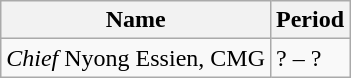<table class="wikitable">
<tr>
<th>Name</th>
<th>Period</th>
</tr>
<tr>
<td><em>Chief</em> Nyong Essien, CMG</td>
<td>? – ?</td>
</tr>
</table>
